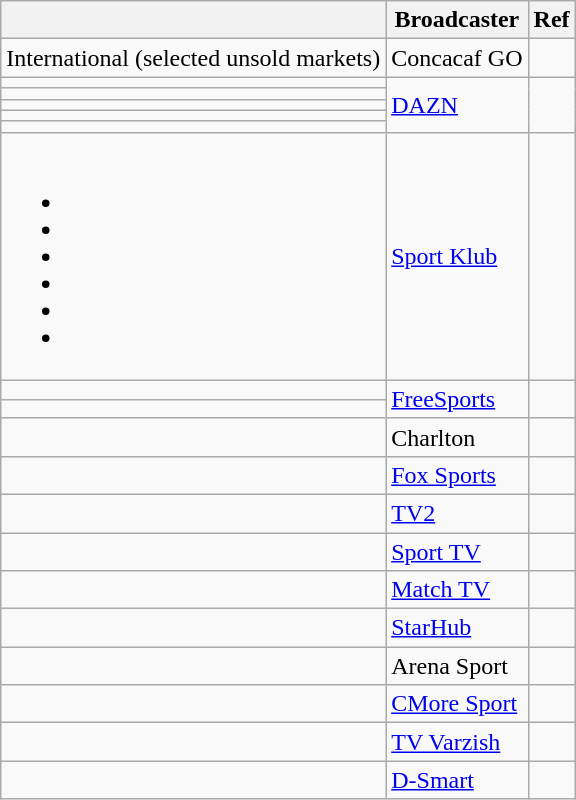<table class="wikitable">
<tr>
<th></th>
<th>Broadcaster</th>
<th>Ref</th>
</tr>
<tr>
<td>International (selected unsold markets)</td>
<td>Concacaf GO</td>
<td></td>
</tr>
<tr>
<td></td>
<td rowspan="5"><a href='#'>DAZN</a></td>
<td rowspan="5"></td>
</tr>
<tr>
<td></td>
</tr>
<tr>
<td></td>
</tr>
<tr>
<td></td>
</tr>
<tr>
<td></td>
</tr>
<tr>
<td><br><ul><li></li><li></li><li></li><li></li><li></li><li></li></ul></td>
<td><a href='#'>Sport Klub</a></td>
<td></td>
</tr>
<tr>
<td></td>
<td rowspan="2"><a href='#'>FreeSports</a></td>
<td rowspan="2"></td>
</tr>
<tr>
<td></td>
</tr>
<tr>
<td></td>
<td>Charlton</td>
<td></td>
</tr>
<tr>
<td></td>
<td><a href='#'>Fox Sports</a></td>
<td></td>
</tr>
<tr>
<td></td>
<td><a href='#'>TV2</a></td>
<td></td>
</tr>
<tr>
<td></td>
<td><a href='#'>Sport TV</a></td>
<td></td>
</tr>
<tr>
<td></td>
<td><a href='#'>Match TV</a></td>
<td></td>
</tr>
<tr>
<td></td>
<td><a href='#'>StarHub</a></td>
<td></td>
</tr>
<tr>
<td></td>
<td>Arena Sport</td>
<td></td>
</tr>
<tr>
<td></td>
<td><a href='#'>CMore Sport</a></td>
<td></td>
</tr>
<tr>
<td></td>
<td><a href='#'>TV Varzish</a></td>
<td></td>
</tr>
<tr>
<td></td>
<td><a href='#'>D-Smart</a></td>
<td></td>
</tr>
</table>
